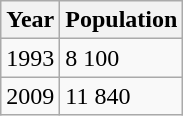<table class="wikitable">
<tr>
<th>Year</th>
<th>Population</th>
</tr>
<tr>
<td>1993</td>
<td>8 100</td>
</tr>
<tr>
<td>2009</td>
<td>11 840</td>
</tr>
</table>
